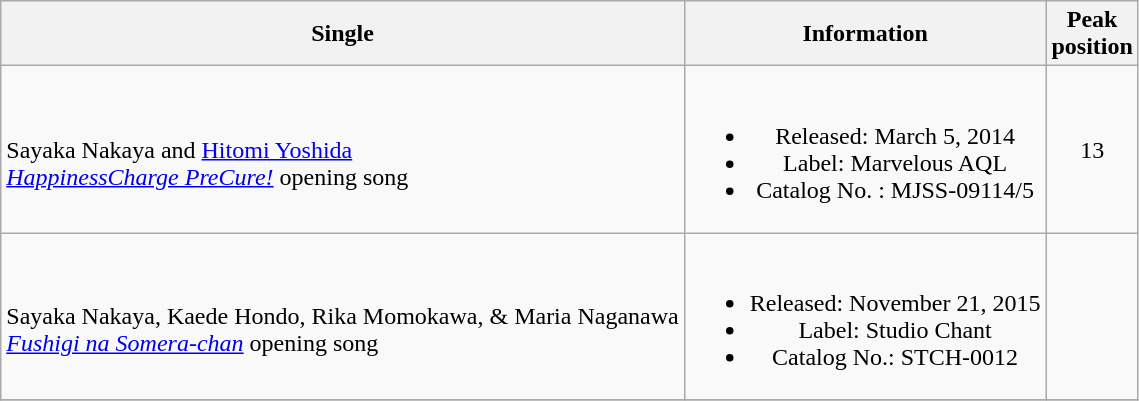<table class="wikitable" style="text-align: center">
<tr>
<th>Single</th>
<th>Information</th>
<th>Peak<br>position</th>
</tr>
<tr>
<td align=left><br>Sayaka Nakaya and <a href='#'>Hitomi Yoshida</a><br><em><a href='#'>HappinessCharge PreCure!</a></em> opening song</td>
<td><br><ul><li>Released: March 5, 2014</li><li>Label: Marvelous AQL</li><li>Catalog No. : MJSS-09114/5</li></ul></td>
<td>13</td>
</tr>
<tr>
<td align=left><br>Sayaka Nakaya, Kaede Hondo, Rika Momokawa, & Maria Naganawa<br><em><a href='#'>Fushigi na Somera-chan</a></em> opening song</td>
<td><br><ul><li>Released: November 21, 2015</li><li>Label: Studio Chant</li><li>Catalog No.: STCH-0012</li></ul></td>
<td> </td>
</tr>
<tr>
</tr>
</table>
